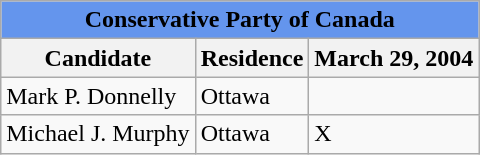<table class="wikitable">
<tr>
<td style="background:cornflowerblue; text-align:center;" colspan="3"><strong>Conservative Party of Canada</strong></td>
</tr>
<tr>
<th align="left">Candidate</th>
<th style="text-align:center;">Residence</th>
<th align="left">March 29, 2004</th>
</tr>
<tr>
<td>Mark P. Donnelly</td>
<td>Ottawa</td>
<td></td>
</tr>
<tr>
<td>Michael J. Murphy</td>
<td>Ottawa</td>
<td>X</td>
</tr>
</table>
